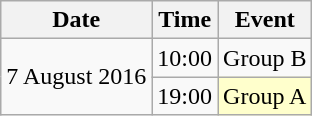<table class = "wikitable" style="text-align:center;">
<tr>
<th>Date</th>
<th>Time</th>
<th>Event</th>
</tr>
<tr>
<td rowspan=2>7 August 2016</td>
<td>10:00</td>
<td>Group B</td>
</tr>
<tr>
<td>19:00</td>
<td bgcolor=ffffcc>Group A</td>
</tr>
</table>
